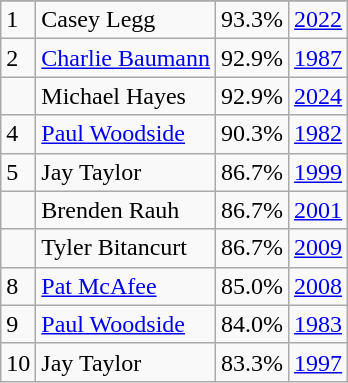<table class="wikitable">
<tr>
</tr>
<tr>
<td>1</td>
<td>Casey Legg</td>
<td><abbr>93.3%</abbr></td>
<td><a href='#'>2022</a></td>
</tr>
<tr>
<td>2</td>
<td><a href='#'>Charlie Baumann</a></td>
<td><abbr>92.9%</abbr></td>
<td><a href='#'>1987</a></td>
</tr>
<tr>
<td></td>
<td>Michael Hayes</td>
<td><abbr>92.9%</abbr></td>
<td><a href='#'>2024</a></td>
</tr>
<tr>
<td>4</td>
<td><a href='#'>Paul Woodside</a></td>
<td><abbr>90.3%</abbr></td>
<td><a href='#'>1982</a></td>
</tr>
<tr>
<td>5</td>
<td>Jay Taylor</td>
<td><abbr>86.7%</abbr></td>
<td><a href='#'>1999</a></td>
</tr>
<tr>
<td></td>
<td>Brenden Rauh</td>
<td><abbr>86.7%</abbr></td>
<td><a href='#'>2001</a></td>
</tr>
<tr>
<td></td>
<td>Tyler Bitancurt</td>
<td><abbr>86.7%</abbr></td>
<td><a href='#'>2009</a></td>
</tr>
<tr>
<td>8</td>
<td><a href='#'>Pat McAfee</a></td>
<td><abbr>85.0%</abbr></td>
<td><a href='#'>2008</a></td>
</tr>
<tr>
<td>9</td>
<td><a href='#'>Paul Woodside</a></td>
<td><abbr>84.0%</abbr></td>
<td><a href='#'>1983</a></td>
</tr>
<tr>
<td>10</td>
<td>Jay Taylor</td>
<td><abbr>83.3%</abbr></td>
<td><a href='#'>1997</a></td>
</tr>
</table>
